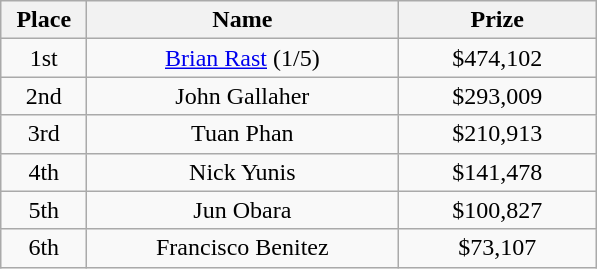<table class="wikitable">
<tr>
<th width="50">Place</th>
<th width="200">Name</th>
<th width="125">Prize</th>
</tr>
<tr>
<td align = "center">1st</td>
<td align = "center"><a href='#'>Brian Rast</a> (1/5)</td>
<td align="center">$474,102</td>
</tr>
<tr>
<td align = "center">2nd</td>
<td align = "center">John Gallaher</td>
<td align="center">$293,009</td>
</tr>
<tr>
<td align = "center">3rd</td>
<td align = "center">Tuan Phan</td>
<td align="center">$210,913</td>
</tr>
<tr>
<td align = "center">4th</td>
<td align = "center">Nick Yunis</td>
<td align="center">$141,478</td>
</tr>
<tr>
<td align = "center">5th</td>
<td align = "center">Jun Obara</td>
<td align="center">$100,827</td>
</tr>
<tr>
<td align = "center">6th</td>
<td align = "center">Francisco Benitez</td>
<td align="center">$73,107</td>
</tr>
</table>
